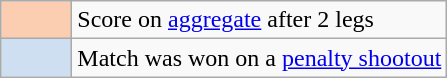<table class="wikitable">
<tr>
<td width="40px" bgcolor="#FBCEB1" align="center"></td>
<td>Score on <a href='#'>aggregate</a> after 2 legs</td>
</tr>
<tr>
<td width="40px" bgcolor="#CEDFF2" align="center"></td>
<td>Match was won on a <a href='#'>penalty shootout</a></td>
</tr>
</table>
